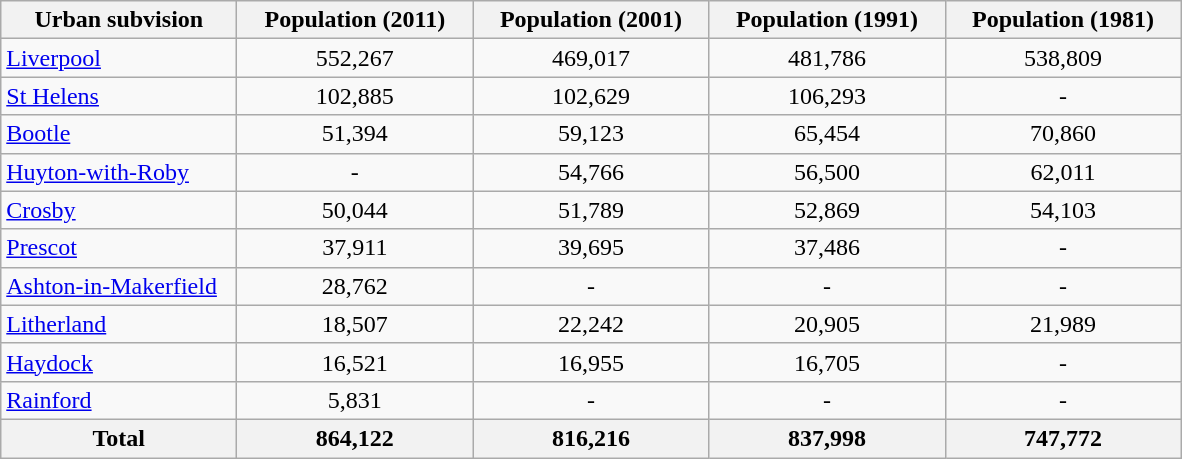<table class="wikitable sortable">
<tr>
<th width="150">Urban subvision</th>
<th width="150" data-sort-type="number">Population <strong>(2011)</strong></th>
<th width="150" data-sort-type="number">Population <strong>(2001)</strong></th>
<th width="150" data-sort-type="number">Population <strong>(1991)</strong></th>
<th width="150" data-sort-type="number">Population <strong>(1981)</strong></th>
</tr>
<tr>
<td><a href='#'>Liverpool</a></td>
<td align="center">552,267</td>
<td align="center">469,017</td>
<td align="center">481,786</td>
<td align="center">538,809</td>
</tr>
<tr>
<td><a href='#'>St Helens</a></td>
<td align="center">102,885</td>
<td align="center">102,629</td>
<td align="center">106,293</td>
<td align="center">-</td>
</tr>
<tr>
<td><a href='#'>Bootle</a></td>
<td align="center">51,394</td>
<td align="center">59,123</td>
<td align="center">65,454</td>
<td align="center">70,860</td>
</tr>
<tr>
<td><a href='#'>Huyton-with-Roby</a></td>
<td align="center">-</td>
<td align="center">54,766</td>
<td align="center">56,500</td>
<td align="center">62,011</td>
</tr>
<tr>
<td><a href='#'>Crosby</a></td>
<td align="center">50,044</td>
<td align="center">51,789</td>
<td align="center">52,869</td>
<td align="center">54,103</td>
</tr>
<tr>
<td><a href='#'>Prescot</a></td>
<td align="center">37,911</td>
<td align="center">39,695</td>
<td align="center">37,486</td>
<td align="center">-</td>
</tr>
<tr>
<td><a href='#'>Ashton-in-Makerfield</a></td>
<td align="center">28,762</td>
<td align="center">-</td>
<td align="center">-</td>
<td align="center">-</td>
</tr>
<tr>
<td><a href='#'>Litherland</a></td>
<td align="center">18,507</td>
<td align="center">22,242</td>
<td align="center">20,905</td>
<td align="center">21,989</td>
</tr>
<tr>
<td><a href='#'>Haydock</a></td>
<td align="center">16,521</td>
<td align="center">16,955</td>
<td align="center">16,705</td>
<td align="center">-</td>
</tr>
<tr>
<td><a href='#'>Rainford</a></td>
<td align="center">5,831</td>
<td align="center">-</td>
<td align="center">-</td>
<td align="center">-</td>
</tr>
<tr>
<th>Total</th>
<th>864,122</th>
<th>816,216</th>
<th>837,998</th>
<th>747,772</th>
</tr>
</table>
